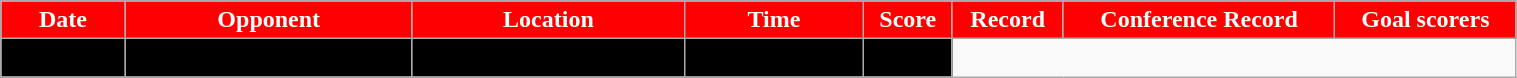<table class="wikitable" width="80%">
<tr align="center"  style="background:red;color:#FFFFFF;">
<td><strong>Date</strong></td>
<td><strong>Opponent</strong></td>
<td><strong>Location</strong></td>
<td><strong>Time</strong></td>
<td><strong>Score</strong></td>
<td><strong>Record</strong></td>
<td><strong>Conference Record</strong></td>
<td><strong>Goal scorers</strong></td>
</tr>
<tr align="center" bgcolor=" ">
<td>09/24/11</td>
<td>vs. Ottawa (PWHL) ^</td>
<td>Walter Brown Arena</td>
<td>3:00 p.m. ET</td>
<td></td>
</tr>
</table>
